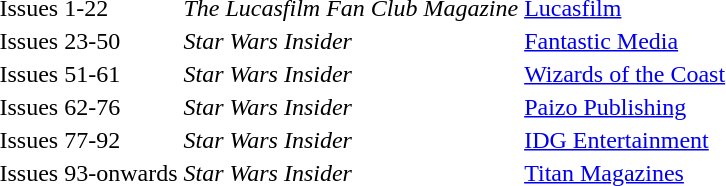<table>
<tr>
<td>Issues 1-22</td>
<td><em>The Lucasfilm Fan Club Magazine</em></td>
<td><a href='#'>Lucasfilm</a></td>
</tr>
<tr>
<td>Issues 23-50</td>
<td><em>Star Wars Insider</em></td>
<td><a href='#'>Fantastic Media</a></td>
</tr>
<tr>
<td>Issues 51-61</td>
<td><em>Star Wars Insider</em></td>
<td><a href='#'>Wizards of the Coast</a></td>
</tr>
<tr>
<td>Issues 62-76</td>
<td><em>Star Wars Insider</em></td>
<td><a href='#'>Paizo Publishing</a></td>
</tr>
<tr>
<td>Issues 77-92</td>
<td><em>Star Wars Insider</em></td>
<td><a href='#'>IDG Entertainment</a></td>
</tr>
<tr>
<td>Issues 93-onwards</td>
<td><em>Star Wars Insider</em></td>
<td><a href='#'>Titan Magazines</a></td>
</tr>
</table>
